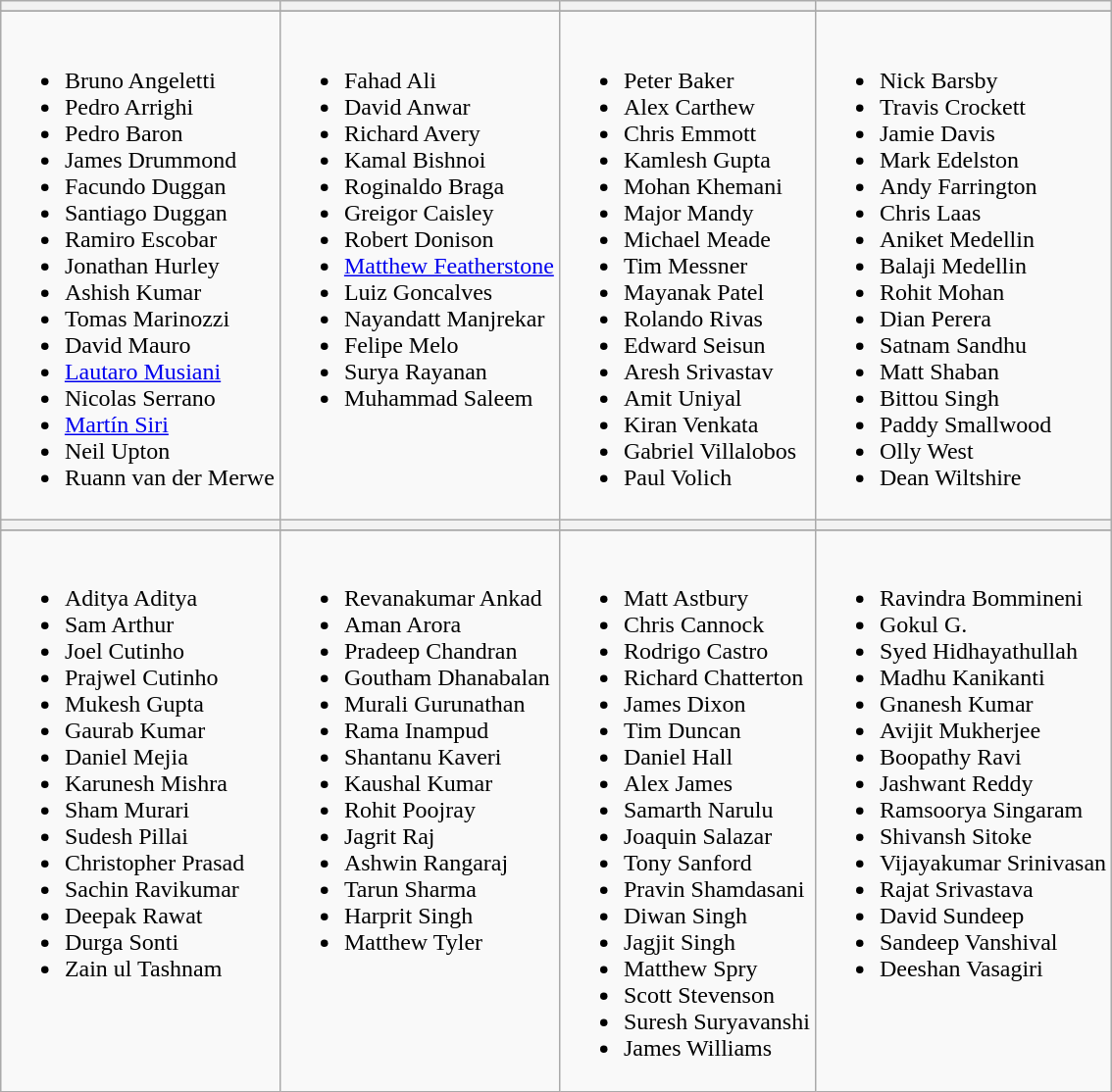<table class="wikitable" style="text-align:left; margin:auto">
<tr>
<th></th>
<th></th>
<th></th>
<th></th>
</tr>
<tr>
</tr>
<tr style="vertical-align:top">
<td><br><ul><li>Bruno Angeletti</li><li>Pedro Arrighi</li><li>Pedro Baron</li><li>James Drummond</li><li>Facundo Duggan</li><li>Santiago Duggan</li><li>Ramiro Escobar</li><li>Jonathan Hurley</li><li>Ashish Kumar</li><li>Tomas Marinozzi</li><li>David Mauro</li><li><a href='#'>Lautaro Musiani</a></li><li>Nicolas Serrano</li><li><a href='#'>Martín Siri</a></li><li>Neil Upton</li><li>Ruann van der Merwe</li></ul></td>
<td><br><ul><li>Fahad Ali</li><li>David Anwar</li><li>Richard Avery</li><li>Kamal Bishnoi</li><li>Roginaldo Braga</li><li>Greigor Caisley</li><li>Robert Donison</li><li><a href='#'>Matthew Featherstone</a></li><li>Luiz Goncalves</li><li>Nayandatt Manjrekar</li><li>Felipe Melo</li><li>Surya Rayanan</li><li>Muhammad Saleem</li></ul></td>
<td><br><ul><li>Peter Baker</li><li>Alex Carthew</li><li>Chris Emmott</li><li>Kamlesh Gupta</li><li>Mohan Khemani</li><li>Major Mandy</li><li>Michael Meade</li><li>Tim Messner</li><li>Mayanak Patel</li><li>Rolando Rivas</li><li>Edward Seisun</li><li>Aresh Srivastav</li><li>Amit Uniyal</li><li>Kiran Venkata</li><li>Gabriel Villalobos</li><li>Paul Volich</li></ul></td>
<td><br><ul><li>Nick Barsby</li><li>Travis Crockett</li><li>Jamie Davis</li><li>Mark Edelston</li><li>Andy Farrington</li><li>Chris Laas</li><li>Aniket Medellin</li><li>Balaji Medellin</li><li>Rohit Mohan</li><li>Dian Perera</li><li>Satnam Sandhu</li><li>Matt Shaban</li><li>Bittou Singh</li><li>Paddy Smallwood</li><li>Olly West</li><li>Dean Wiltshire</li></ul></td>
</tr>
<tr>
<th></th>
<th></th>
<th></th>
<th></th>
</tr>
<tr>
</tr>
<tr style="vertical-align:top">
<td><br><ul><li>Aditya Aditya</li><li>Sam Arthur</li><li>Joel Cutinho</li><li>Prajwel Cutinho</li><li>Mukesh Gupta</li><li>Gaurab Kumar</li><li>Daniel Mejia</li><li>Karunesh Mishra</li><li>Sham Murari</li><li>Sudesh Pillai</li><li>Christopher Prasad</li><li>Sachin Ravikumar</li><li>Deepak Rawat</li><li>Durga Sonti</li><li>Zain ul Tashnam</li></ul></td>
<td><br><ul><li>Revanakumar Ankad</li><li>Aman Arora</li><li>Pradeep Chandran</li><li>Goutham Dhanabalan</li><li>Murali Gurunathan</li><li>Rama Inampud</li><li>Shantanu Kaveri</li><li>Kaushal Kumar</li><li>Rohit Poojray</li><li>Jagrit Raj</li><li>Ashwin Rangaraj</li><li>Tarun Sharma</li><li>Harprit Singh</li><li>Matthew Tyler</li></ul></td>
<td><br><ul><li>Matt Astbury</li><li>Chris Cannock</li><li>Rodrigo Castro</li><li>Richard Chatterton</li><li>James Dixon</li><li>Tim Duncan</li><li>Daniel Hall</li><li>Alex James</li><li>Samarth Narulu</li><li>Joaquin Salazar</li><li>Tony Sanford</li><li>Pravin Shamdasani</li><li>Diwan Singh</li><li>Jagjit Singh</li><li>Matthew Spry</li><li>Scott Stevenson</li><li>Suresh Suryavanshi</li><li>James Williams</li></ul></td>
<td><br><ul><li>Ravindra Bommineni</li><li>Gokul G.</li><li>Syed Hidhayathullah</li><li>Madhu Kanikanti</li><li>Gnanesh Kumar</li><li>Avijit Mukherjee</li><li>Boopathy Ravi</li><li>Jashwant Reddy</li><li>Ramsoorya Singaram</li><li>Shivansh Sitoke</li><li>Vijayakumar Srinivasan</li><li>Rajat Srivastava</li><li>David Sundeep</li><li>Sandeep Vanshival</li><li>Deeshan Vasagiri</li></ul></td>
</tr>
</table>
